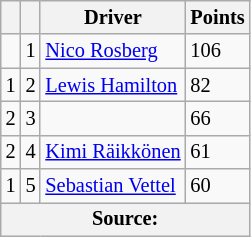<table class="wikitable" style="font-size: 85%;">
<tr>
<th></th>
<th></th>
<th>Driver</th>
<th>Points</th>
</tr>
<tr>
<td align="left"></td>
<td align="center">1</td>
<td> <a href='#'>Nico Rosberg</a></td>
<td align="left">106</td>
</tr>
<tr>
<td align="left"> 1</td>
<td align="center">2</td>
<td> <a href='#'>Lewis Hamilton</a></td>
<td align="left">82</td>
</tr>
<tr>
<td align="left"> 2</td>
<td align="center">3</td>
<td></td>
<td align="left">66</td>
</tr>
<tr>
<td align="left"> 2</td>
<td align="center">4</td>
<td> <a href='#'>Kimi Räikkönen</a></td>
<td align="left">61</td>
</tr>
<tr>
<td align="left"> 1</td>
<td align="center">5</td>
<td> <a href='#'>Sebastian Vettel</a></td>
<td align="left">60</td>
</tr>
<tr>
<th colspan=4>Source:</th>
</tr>
</table>
